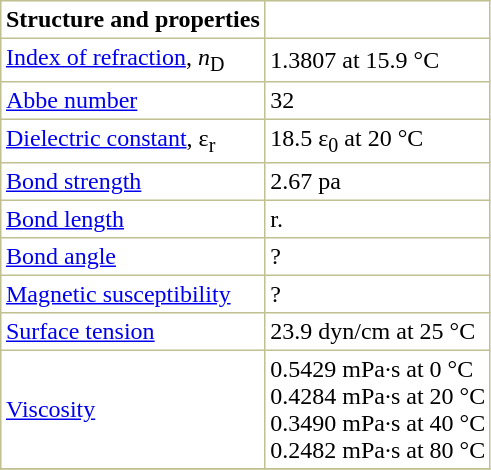<table border="1" cellspacing="0" cellpadding="3" style="margin: 0 0 0 0.5em; background: #FFFFFF; border-collapse: collapse; border-color: #C0C090;">
<tr>
<th>Structure and properties</th>
</tr>
<tr>
<td><a href='#'>Index of refraction</a>, <em>n</em><sub>D</sub></td>
<td>1.3807 at 15.9 °C </td>
</tr>
<tr>
<td><a href='#'>Abbe number</a></td>
<td>32 </td>
</tr>
<tr>
<td><a href='#'>Dielectric constant</a>, ε<sub>r</sub></td>
<td>18.5 ε<sub>0</sub> at 20 °C </td>
</tr>
<tr>
<td><a href='#'>Bond strength</a></td>
<td>2.67 pa</td>
</tr>
<tr>
<td><a href='#'>Bond length</a></td>
<td>r.</td>
</tr>
<tr>
<td><a href='#'>Bond angle</a></td>
<td>? </td>
</tr>
<tr>
<td><a href='#'>Magnetic susceptibility</a></td>
<td>? </td>
</tr>
<tr>
<td><a href='#'>Surface tension</a></td>
<td>23.9 dyn/cm at 25 °C</td>
</tr>
<tr>
<td><a href='#'>Viscosity</a></td>
<td>0.5429 mPa·s at 0 °C<br>0.4284 mPa·s at 20 °C<br>0.3490 mPa·s at 40 °C<br>0.2482 mPa·s at 80 °C</td>
</tr>
<tr>
</tr>
</table>
